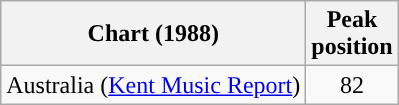<table class="wikitable">
<tr>
<th scope="col">Chart (1988)</th>
<th>Peak<br>position</th>
</tr>
<tr>
<td>Australia (<a href='#'>Kent Music Report</a>)</td>
<td style="text-align:center;">82</td>
</tr>
</table>
